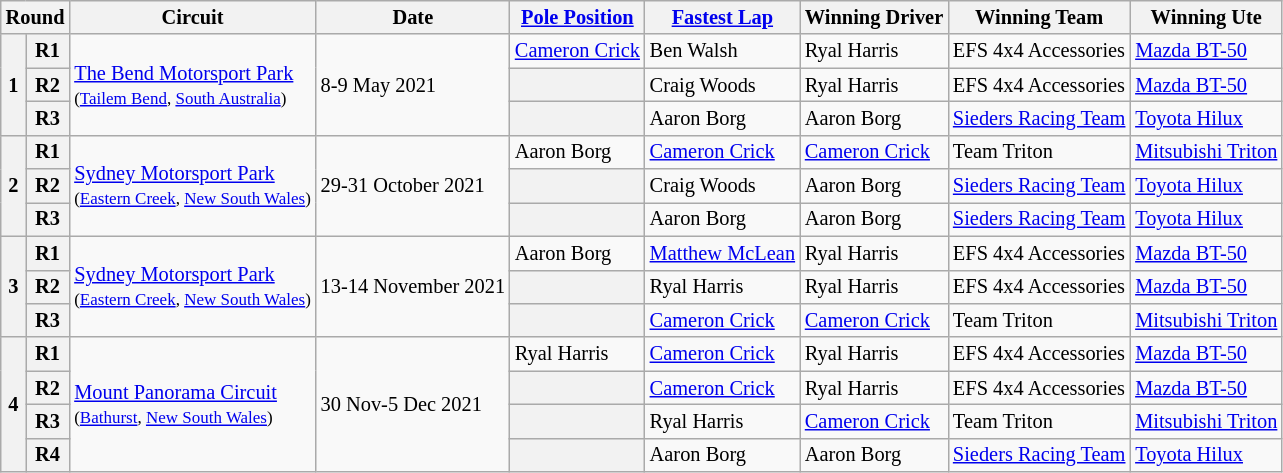<table class="wikitable" style=font-size:85%;>
<tr>
<th colspan=2>Round</th>
<th>Circuit</th>
<th>Date</th>
<th><a href='#'>Pole Position</a></th>
<th><a href='#'>Fastest Lap</a></th>
<th>Winning Driver</th>
<th>Winning Team</th>
<th>Winning Ute</th>
</tr>
<tr>
<th rowspan=3>1</th>
<th>R1</th>
<td rowspan=3> <a href='#'>The Bend Motorsport Park</a><br><small>(<a href='#'>Tailem Bend</a>, <a href='#'>South Australia</a>)</small></td>
<td rowspan=3>8-9 May 2021</td>
<td> <a href='#'>Cameron Crick</a></td>
<td> Ben Walsh</td>
<td> Ryal Harris</td>
<td>EFS 4x4 Accessories</td>
<td><a href='#'>Mazda BT-50</a></td>
</tr>
<tr>
<th>R2</th>
<th></th>
<td> Craig Woods</td>
<td> Ryal Harris</td>
<td>EFS 4x4 Accessories</td>
<td><a href='#'>Mazda BT-50</a></td>
</tr>
<tr>
<th>R3</th>
<th></th>
<td> Aaron Borg</td>
<td> Aaron Borg</td>
<td><a href='#'>Sieders Racing Team</a></td>
<td><a href='#'>Toyota Hilux</a></td>
</tr>
<tr>
<th rowspan=3>2</th>
<th>R1</th>
<td rowspan=3> <a href='#'>Sydney Motorsport Park</a><br><small>(<a href='#'>Eastern Creek</a>, <a href='#'>New South Wales</a>)</small></td>
<td rowspan=3>29-31 October 2021</td>
<td> Aaron Borg</td>
<td> <a href='#'>Cameron Crick</a></td>
<td> <a href='#'>Cameron Crick</a></td>
<td>Team Triton</td>
<td><a href='#'>Mitsubishi Triton</a></td>
</tr>
<tr>
<th>R2</th>
<th></th>
<td> Craig Woods</td>
<td> Aaron Borg</td>
<td><a href='#'>Sieders Racing Team</a></td>
<td><a href='#'>Toyota Hilux</a></td>
</tr>
<tr>
<th>R3</th>
<th></th>
<td> Aaron Borg</td>
<td> Aaron Borg</td>
<td><a href='#'>Sieders Racing Team</a></td>
<td><a href='#'>Toyota Hilux</a></td>
</tr>
<tr>
<th rowspan=3>3</th>
<th>R1</th>
<td rowspan=3> <a href='#'>Sydney Motorsport Park</a><br><small>(<a href='#'>Eastern Creek</a>, <a href='#'>New South Wales</a>)</small></td>
<td rowspan=3>13-14 November 2021</td>
<td> Aaron Borg</td>
<td> <a href='#'>Matthew McLean</a></td>
<td> Ryal Harris</td>
<td>EFS 4x4 Accessories</td>
<td><a href='#'>Mazda BT-50</a></td>
</tr>
<tr>
<th>R2</th>
<th></th>
<td> Ryal Harris</td>
<td> Ryal Harris</td>
<td>EFS 4x4 Accessories</td>
<td><a href='#'>Mazda BT-50</a></td>
</tr>
<tr>
<th>R3</th>
<th></th>
<td> <a href='#'>Cameron Crick</a></td>
<td> <a href='#'>Cameron Crick</a></td>
<td>Team Triton</td>
<td><a href='#'>Mitsubishi Triton</a></td>
</tr>
<tr>
<th rowspan=4>4</th>
<th>R1</th>
<td rowspan=4> <a href='#'>Mount Panorama Circuit</a><br><small>(<a href='#'>Bathurst</a>, <a href='#'>New South Wales</a>)</small></td>
<td rowspan=4>30 Nov-5 Dec 2021</td>
<td> Ryal Harris</td>
<td> <a href='#'>Cameron Crick</a></td>
<td> Ryal Harris</td>
<td>EFS 4x4 Accessories</td>
<td><a href='#'>Mazda BT-50</a></td>
</tr>
<tr>
<th>R2</th>
<th></th>
<td> <a href='#'>Cameron Crick</a></td>
<td> Ryal Harris</td>
<td>EFS 4x4 Accessories</td>
<td><a href='#'>Mazda BT-50</a></td>
</tr>
<tr>
<th>R3</th>
<th></th>
<td> Ryal Harris</td>
<td> <a href='#'>Cameron Crick</a></td>
<td>Team Triton</td>
<td><a href='#'>Mitsubishi Triton</a></td>
</tr>
<tr>
<th>R4</th>
<th></th>
<td> Aaron Borg</td>
<td> Aaron Borg</td>
<td><a href='#'>Sieders Racing Team</a></td>
<td><a href='#'>Toyota Hilux</a></td>
</tr>
</table>
